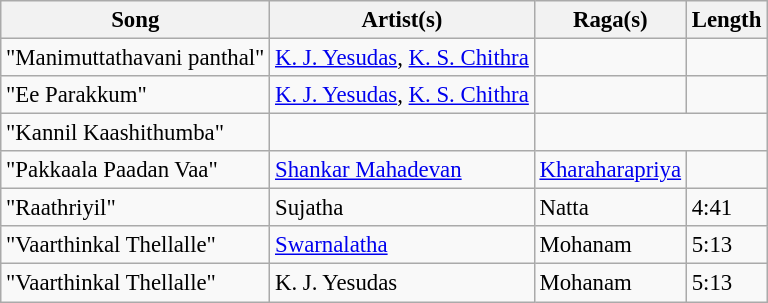<table class="wikitable" style="font-size:95%;">
<tr>
<th>Song</th>
<th>Artist(s)</th>
<th>Raga(s)</th>
<th>Length</th>
</tr>
<tr>
<td>"Manimuttathavani panthal"</td>
<td><a href='#'>K. J. Yesudas</a>, <a href='#'>K. S. Chithra</a></td>
<td></td>
<td></td>
</tr>
<tr>
<td>"Ee Parakkum"</td>
<td><a href='#'>K. J. Yesudas</a>, <a href='#'>K. S. Chithra</a></td>
<td></td>
<td></td>
</tr>
<tr>
<td>"Kannil Kaashithumba"</td>
<td></td>
</tr>
<tr>
<td>"Pakkaala Paadan Vaa"</td>
<td><a href='#'>Shankar Mahadevan</a></td>
<td><a href='#'>Kharaharapriya</a></td>
<td></td>
</tr>
<tr>
<td>"Raathriyil"</td>
<td>Sujatha</td>
<td>Natta</td>
<td>4:41</td>
</tr>
<tr>
<td>"Vaarthinkal Thellalle"</td>
<td><a href='#'>Swarnalatha</a></td>
<td>Mohanam</td>
<td>5:13</td>
</tr>
<tr>
<td>"Vaarthinkal Thellalle"</td>
<td>K. J. Yesudas</td>
<td>Mohanam</td>
<td>5:13</td>
</tr>
</table>
